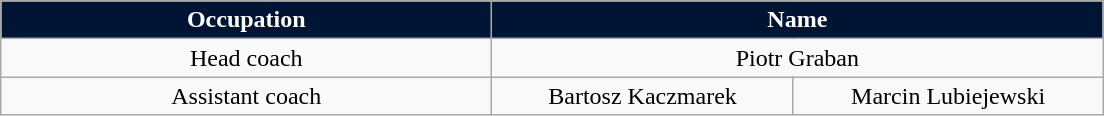<table class="wikitable" style="font-size:100%; text-align:center">
<tr>
<th style="width:20em; color:#FFFFFF; background-color:#001533">Occupation</th>
<th colspan="2" style="width:25em; color:#FFFFFF; background-color:#001533">Name</th>
</tr>
<tr>
<td>Head coach</td>
<td colspan="2"> Piotr Graban</td>
</tr>
<tr>
<td>Assistant coach</td>
<td> Bartosz Kaczmarek</td>
<td> Marcin Lubiejewski</td>
</tr>
</table>
